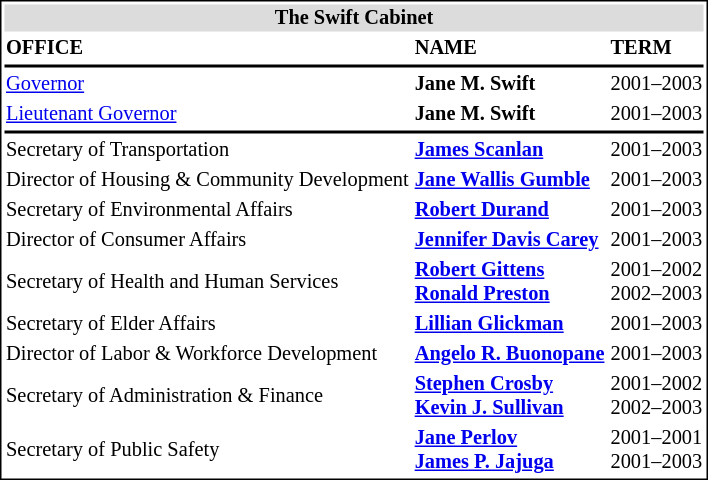<table cellpadding="1" cellspacing="2" style="float:margin:1em 1em 1em 0; border:1px solid #000; font-size:85%;">
<tr>
<th style="background:#dcdcdc;" colspan="3">The Swift Cabinet</th>
</tr>
<tr>
<td style="text-align:left;"><strong>OFFICE</strong></td>
<td align="left"><strong>NAME</strong></td>
<td align="left"><strong>TERM</strong></td>
</tr>
<tr>
<th style="background:#000;" colspan="3"></th>
</tr>
<tr>
<td style="text-align:left;"><a href='#'>Governor</a></td>
<td align="left"><strong>Jane M. Swift</strong></td>
<td align="left">2001–2003</td>
</tr>
<tr>
<td style="text-align:left;"><a href='#'>Lieutenant Governor</a></td>
<td align="left"><strong>Jane M. Swift</strong></td>
<td align="left">2001–2003</td>
</tr>
<tr>
<th style="background:#000;" colspan="3"></th>
</tr>
<tr>
<td style="text-align:left;">Secretary of Transportation</td>
<td align="left"><strong><a href='#'>James Scanlan</a></strong></td>
<td align="left">2001–2003</td>
</tr>
<tr>
<td style="text-align:left;">Director of Housing & Community Development</td>
<td align="left"><strong><a href='#'>Jane Wallis Gumble</a></strong></td>
<td align="left">2001–2003</td>
</tr>
<tr>
<td style="text-align:left;">Secretary of Environmental Affairs</td>
<td align="left"><strong><a href='#'>Robert Durand</a></strong></td>
<td align="left">2001–2003</td>
</tr>
<tr>
<td style="text-align:left;">Director of Consumer Affairs</td>
<td align="left"><strong><a href='#'>Jennifer Davis Carey</a></strong></td>
<td align="left">2001–2003</td>
</tr>
<tr>
<td style="text-align:left;">Secretary of Health and Human Services</td>
<td align="left"><strong><a href='#'>Robert Gittens</a></strong><br><strong><a href='#'>Ronald Preston</a></strong></td>
<td align="left">2001–2002<br>2002–2003</td>
</tr>
<tr>
<td style="text-align:left;">Secretary of Elder Affairs</td>
<td align="left"><strong><a href='#'>Lillian Glickman</a></strong></td>
<td align="left">2001–2003</td>
</tr>
<tr>
<td style="text-align:left;">Director of Labor & Workforce Development</td>
<td align="left"><strong><a href='#'>Angelo R. Buonopane</a></strong></td>
<td align="left">2001–2003</td>
</tr>
<tr>
<td style="text-align:left;">Secretary of Administration & Finance</td>
<td align="left"><strong><a href='#'>Stephen Crosby</a></strong><br><strong><a href='#'>Kevin J. Sullivan</a></strong></td>
<td align="left">2001–2002<br>2002–2003</td>
</tr>
<tr>
<td style="text-align:left;">Secretary of Public Safety</td>
<td align="left"><strong><a href='#'>Jane Perlov</a></strong><br><strong><a href='#'>James P. Jajuga</a></strong></td>
<td align="left">2001–2001<br>2001–2003</td>
</tr>
</table>
